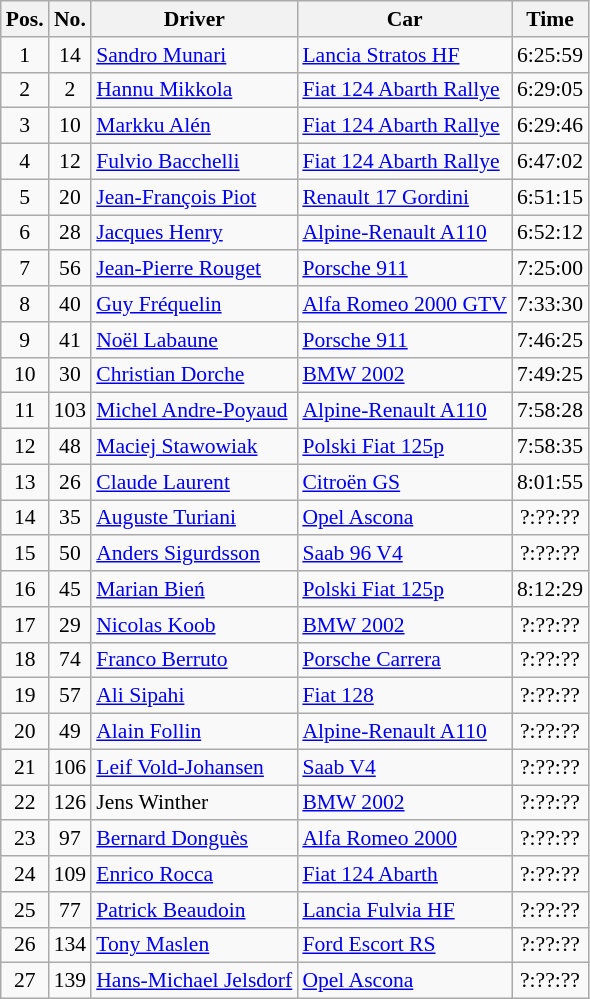<table class="wikitable sortable" style="text-align: center; font-size: 90%; max-width: 950px;">
<tr>
<th>Pos.</th>
<th>No.</th>
<th>Driver</th>
<th>Car</th>
<th>Time</th>
</tr>
<tr>
<td>1</td>
<td>14</td>
<td align="left"> <a href='#'>Sandro Munari</a></td>
<td align="left"><a href='#'>Lancia Stratos HF</a></td>
<td>6:25:59</td>
</tr>
<tr>
<td>2</td>
<td>2</td>
<td align="left"> <a href='#'>Hannu Mikkola</a></td>
<td align="left"><a href='#'>Fiat 124 Abarth Rallye</a></td>
<td>6:29:05</td>
</tr>
<tr>
<td>3</td>
<td>10</td>
<td align="left"> <a href='#'>Markku Alén</a></td>
<td align="left"><a href='#'>Fiat 124 Abarth Rallye</a></td>
<td>6:29:46</td>
</tr>
<tr>
<td>4</td>
<td>12</td>
<td align="left"> <a href='#'>Fulvio Bacchelli</a></td>
<td align="left"><a href='#'>Fiat 124 Abarth Rallye</a></td>
<td>6:47:02</td>
</tr>
<tr>
<td>5</td>
<td>20</td>
<td align="left"> <a href='#'>Jean-François Piot</a></td>
<td align="left"><a href='#'>Renault 17 Gordini</a></td>
<td>6:51:15</td>
</tr>
<tr>
<td>6</td>
<td>28</td>
<td align="left"> <a href='#'>Jacques Henry</a></td>
<td align="left"><a href='#'>Alpine-Renault A110</a></td>
<td>6:52:12</td>
</tr>
<tr>
<td>7</td>
<td>56</td>
<td align="left"> <a href='#'>Jean-Pierre Rouget</a></td>
<td align="left"><a href='#'>Porsche 911</a></td>
<td>7:25:00</td>
</tr>
<tr>
<td>8</td>
<td>40</td>
<td align="left"> <a href='#'>Guy Fréquelin</a></td>
<td align="left"><a href='#'>Alfa Romeo 2000 GTV</a></td>
<td>7:33:30</td>
</tr>
<tr>
<td>9</td>
<td>41</td>
<td align="left"> <a href='#'>Noël Labaune</a></td>
<td align="left"><a href='#'>Porsche 911</a></td>
<td>7:46:25</td>
</tr>
<tr>
<td>10</td>
<td>30</td>
<td align="left"> <a href='#'>Christian Dorche</a></td>
<td align="left"><a href='#'>BMW 2002</a></td>
<td>7:49:25</td>
</tr>
<tr>
<td>11</td>
<td>103</td>
<td align="left"> <a href='#'>Michel Andre-Poyaud</a></td>
<td align="left"><a href='#'>Alpine-Renault A110</a></td>
<td>7:58:28</td>
</tr>
<tr>
<td>12</td>
<td>48</td>
<td align="left"> <a href='#'>Maciej Stawowiak</a></td>
<td align="left"><a href='#'>Polski Fiat 125p</a></td>
<td>7:58:35</td>
</tr>
<tr>
<td>13</td>
<td>26</td>
<td align="left"> <a href='#'>Claude Laurent</a></td>
<td align="left"><a href='#'>Citroën GS</a></td>
<td>8:01:55</td>
</tr>
<tr>
<td>14</td>
<td>35</td>
<td align="left"> <a href='#'>Auguste Turiani</a></td>
<td align="left"><a href='#'>Opel Ascona</a></td>
<td>?:??:??</td>
</tr>
<tr>
<td>15</td>
<td>50</td>
<td align="left"> <a href='#'>Anders Sigurdsson</a></td>
<td align="left"><a href='#'>Saab 96 V4</a></td>
<td>?:??:??</td>
</tr>
<tr>
<td>16</td>
<td>45</td>
<td align="left"> <a href='#'>Marian Bień</a></td>
<td align="left"><a href='#'>Polski Fiat 125p</a></td>
<td>8:12:29</td>
</tr>
<tr>
<td>17</td>
<td>29</td>
<td align="left"> <a href='#'>Nicolas Koob</a></td>
<td align="left"><a href='#'>BMW 2002</a></td>
<td>?:??:??</td>
</tr>
<tr>
<td>18</td>
<td>74</td>
<td align="left"> <a href='#'>Franco Berruto</a></td>
<td align="left"><a href='#'>Porsche Carrera</a></td>
<td>?:??:??</td>
</tr>
<tr>
<td>19</td>
<td>57</td>
<td align="left"> <a href='#'>Ali Sipahi</a></td>
<td align="left"><a href='#'>Fiat 128</a></td>
<td>?:??:??</td>
</tr>
<tr>
<td>20</td>
<td>49</td>
<td align="left"> <a href='#'>Alain Follin</a></td>
<td align="left"><a href='#'>Alpine-Renault A110</a></td>
<td>?:??:??</td>
</tr>
<tr>
<td>21</td>
<td>106</td>
<td align="left"> <a href='#'>Leif Vold-Johansen</a></td>
<td align="left"><a href='#'>Saab V4</a></td>
<td>?:??:??</td>
</tr>
<tr>
<td>22</td>
<td>126</td>
<td align="left"> Jens Winther</td>
<td align="left"><a href='#'>BMW 2002</a></td>
<td>?:??:??</td>
</tr>
<tr>
<td>23</td>
<td>97</td>
<td align="left"> <a href='#'>Bernard Donguès</a></td>
<td align="left"><a href='#'>Alfa Romeo 2000</a></td>
<td>?:??:??</td>
</tr>
<tr>
<td>24</td>
<td>109</td>
<td align="left"> <a href='#'>Enrico Rocca</a></td>
<td align="left"><a href='#'>Fiat 124 Abarth</a></td>
<td>?:??:??</td>
</tr>
<tr>
<td>25</td>
<td>77</td>
<td align="left"> <a href='#'>Patrick Beaudoin</a></td>
<td align="left"><a href='#'>Lancia Fulvia HF</a></td>
<td>?:??:??</td>
</tr>
<tr>
<td>26</td>
<td>134</td>
<td align="left"> <a href='#'>Tony Maslen</a></td>
<td align="left"><a href='#'>Ford Escort RS</a></td>
<td>?:??:??</td>
</tr>
<tr>
<td>27</td>
<td>139</td>
<td align="left"> <a href='#'>Hans-Michael Jelsdorf</a></td>
<td align="left"><a href='#'>Opel Ascona</a></td>
<td>?:??:??</td>
</tr>
</table>
